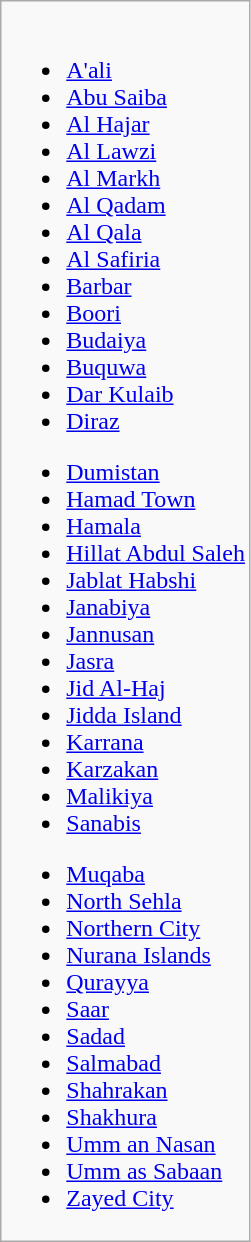<table class = 'wikitable'>
<tr>
<td><br>
<ul><li><a href='#'>A'ali</a></li><li><a href='#'>Abu Saiba</a></li><li><a href='#'>Al Hajar</a></li><li><a href='#'>Al Lawzi</a></li><li><a href='#'>Al Markh</a></li><li><a href='#'>Al Qadam</a></li><li><a href='#'>Al Qala</a></li><li><a href='#'>Al Safiria</a></li><li><a href='#'>Barbar</a></li><li><a href='#'>Boori</a></li><li><a href='#'>Budaiya</a></li><li><a href='#'>Buquwa</a></li><li><a href='#'>Dar Kulaib</a></li><li><a href='#'>Diraz</a></li></ul><ul><li><a href='#'>Dumistan</a></li><li><a href='#'>Hamad Town</a></li><li><a href='#'>Hamala</a></li><li><a href='#'>Hillat Abdul Saleh</a></li><li><a href='#'>Jablat Habshi</a></li><li><a href='#'>Janabiya</a></li><li><a href='#'>Jannusan</a></li><li><a href='#'>Jasra</a></li><li><a href='#'>Jid Al-Haj</a></li><li><a href='#'>Jidda Island</a></li><li><a href='#'>Karrana</a></li><li><a href='#'>Karzakan</a></li><li><a href='#'>Malikiya</a></li><li><a href='#'>Sanabis</a></li></ul><ul><li><a href='#'>Muqaba</a></li><li><a href='#'>North Sehla</a></li><li><a href='#'>Northern City</a></li><li><a href='#'>Nurana Islands</a></li><li><a href='#'>Qurayya</a></li><li><a href='#'>Saar</a></li><li><a href='#'>Sadad</a></li><li><a href='#'>Salmabad</a></li><li><a href='#'>Shahrakan</a></li><li><a href='#'>Shakhura</a></li><li><a href='#'>Umm an Nasan</a></li><li><a href='#'>Umm as Sabaan</a></li><li><a href='#'>Zayed City</a></li></ul></td>
</tr>
</table>
